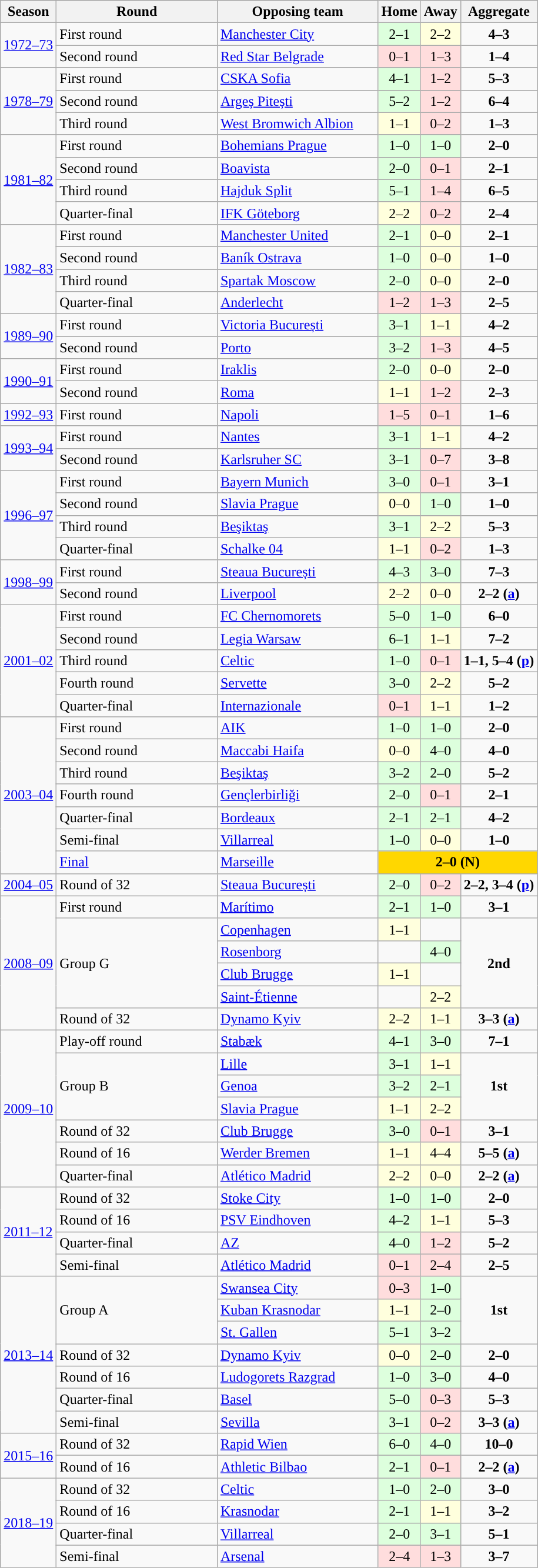<table class="wikitable">
<tr>
<th>Season</th>
<th width=175>Round</th>
<th width=175>Opposing team</th>
<th>Home</th>
<th>Away</th>
<th>Aggregate</th>
</tr>
<tr>
<td rowspan="2"><a href='#'>1972–73</a></td>
<td>First round</td>
<td> <a href='#'>Manchester City</a></td>
<td style="text-align:center; background:#dfd;">2–1</td>
<td style="text-align:center; background:#ffd;">2–2</td>
<td style="text-align:center;"><strong>4–3</strong></td>
</tr>
<tr>
<td>Second round</td>
<td> <a href='#'>Red Star Belgrade</a></td>
<td style="text-align:center; background:#fdd;">0–1</td>
<td style="text-align:center; background:#fdd;">1–3</td>
<td style="text-align:center;"><strong>1–4</strong></td>
</tr>
<tr>
<td rowspan="3"><a href='#'>1978–79</a></td>
<td>First round</td>
<td> <a href='#'>CSKA Sofia</a></td>
<td style="text-align:center; background:#dfd;">4–1</td>
<td style="text-align:center; background:#fdd;">1–2</td>
<td style="text-align:center;"><strong>5–3</strong></td>
</tr>
<tr>
<td>Second round</td>
<td> <a href='#'>Argeș Pitești</a></td>
<td style="text-align:center; background:#dfd;">5–2</td>
<td style="text-align:center; background:#fdd;">1–2</td>
<td style="text-align:center;"><strong>6–4</strong></td>
</tr>
<tr>
<td>Third round</td>
<td> <a href='#'>West Bromwich Albion</a></td>
<td style="text-align:center; background:#ffd;">1–1</td>
<td style="text-align:center; background:#fdd;">0–2</td>
<td style="text-align:center;"><strong>1–3</strong></td>
</tr>
<tr>
<td rowspan="4"><a href='#'>1981–82</a></td>
<td>First round</td>
<td> <a href='#'>Bohemians Prague</a></td>
<td style="text-align:center; background:#dfd;">1–0</td>
<td style="text-align:center; background:#dfd;">1–0</td>
<td style="text-align:center;"><strong>2–0</strong></td>
</tr>
<tr>
<td>Second round</td>
<td> <a href='#'>Boavista</a></td>
<td style="text-align:center; background:#dfd;">2–0</td>
<td style="text-align:center; background:#fdd;">0–1</td>
<td style="text-align:center;"><strong>2–1</strong></td>
</tr>
<tr>
<td>Third round</td>
<td> <a href='#'>Hajduk Split</a></td>
<td style="text-align:center; background:#dfd;">5–1</td>
<td style="text-align:center; background:#fdd;">1–4</td>
<td style="text-align:center;"><strong>6–5</strong></td>
</tr>
<tr>
<td>Quarter-final</td>
<td> <a href='#'>IFK Göteborg</a></td>
<td style="text-align:center; background:#ffd;">2–2</td>
<td style="text-align:center; background:#fdd;">0–2</td>
<td style="text-align:center;"><strong>2–4</strong></td>
</tr>
<tr>
<td rowspan="4"><a href='#'>1982–83</a></td>
<td>First round</td>
<td> <a href='#'>Manchester United</a></td>
<td style="text-align:center; background:#dfd;">2–1</td>
<td style="text-align:center; background:#ffd;">0–0</td>
<td style="text-align:center;"><strong>2–1</strong></td>
</tr>
<tr>
<td>Second round</td>
<td> <a href='#'>Baník Ostrava</a></td>
<td style="text-align:center; background:#dfd;">1–0</td>
<td style="text-align:center; background:#ffd;">0–0</td>
<td style="text-align:center;"><strong>1–0</strong></td>
</tr>
<tr>
<td>Third round</td>
<td> <a href='#'>Spartak Moscow</a></td>
<td style="text-align:center; background:#dfd;">2–0</td>
<td style="text-align:center; background:#ffd;">0–0</td>
<td style="text-align:center;"><strong>2–0</strong></td>
</tr>
<tr>
<td>Quarter-final</td>
<td> <a href='#'>Anderlecht</a></td>
<td style="text-align:center; background:#fdd;">1–2</td>
<td style="text-align:center; background:#fdd;">1–3</td>
<td style="text-align:center;"><strong>2–5</strong></td>
</tr>
<tr>
<td rowspan="2"><a href='#'>1989–90</a></td>
<td>First round</td>
<td> <a href='#'>Victoria București</a></td>
<td style="text-align:center; background:#dfd;">3–1</td>
<td style="text-align:center; background:#ffd;">1–1</td>
<td style="text-align:center;"><strong>4–2</strong></td>
</tr>
<tr>
<td>Second round</td>
<td> <a href='#'>Porto</a></td>
<td style="text-align:center; background:#dfd;">3–2</td>
<td style="text-align:center; background:#fdd;">1–3</td>
<td style="text-align:center;"><strong>4–5</strong></td>
</tr>
<tr>
<td rowspan="2"><a href='#'>1990–91</a></td>
<td>First round</td>
<td> <a href='#'>Iraklis</a></td>
<td style="text-align:center; background:#dfd;">2–0</td>
<td style="text-align:center; background:#ffd;">0–0</td>
<td style="text-align:center;"><strong>2–0</strong></td>
</tr>
<tr>
<td>Second round</td>
<td> <a href='#'>Roma</a></td>
<td style="text-align:center; background:#ffd;">1–1</td>
<td style="text-align:center; background:#fdd;">1–2</td>
<td style="text-align:center;"><strong>2–3</strong></td>
</tr>
<tr>
<td><a href='#'>1992–93</a></td>
<td>First round</td>
<td> <a href='#'>Napoli</a></td>
<td style="text-align:center; background:#fdd;">1–5</td>
<td style="text-align:center; background:#fdd;">0–1</td>
<td style="text-align:center;"><strong>1–6</strong></td>
</tr>
<tr>
<td rowspan="2"><a href='#'>1993–94</a></td>
<td>First round</td>
<td> <a href='#'>Nantes</a></td>
<td style="text-align:center; background:#dfd;">3–1</td>
<td style="text-align:center; background:#ffd;">1–1</td>
<td style="text-align:center;"><strong>4–2</strong></td>
</tr>
<tr>
<td>Second round</td>
<td> <a href='#'>Karlsruher SC</a></td>
<td style="text-align:center; background:#dfd;">3–1</td>
<td style="text-align:center; background:#fdd;">0–7</td>
<td style="text-align:center;"><strong>3–8</strong></td>
</tr>
<tr>
<td rowspan="4"><a href='#'>1996–97</a></td>
<td>First round</td>
<td> <a href='#'>Bayern Munich</a></td>
<td style="text-align:center; background:#dfd;">3–0</td>
<td style="text-align:center; background:#fdd;">0–1</td>
<td style="text-align:center;"><strong>3–1</strong></td>
</tr>
<tr>
<td>Second round</td>
<td> <a href='#'>Slavia Prague</a></td>
<td style="text-align:center; background:#ffd;">0–0</td>
<td style="text-align:center; background:#dfd;">1–0</td>
<td style="text-align:center;"><strong>1–0</strong></td>
</tr>
<tr>
<td>Third round</td>
<td> <a href='#'>Beşiktaş</a></td>
<td style="text-align:center; background:#dfd;">3–1</td>
<td style="text-align:center; background:#ffd;">2–2</td>
<td style="text-align:center;"><strong>5–3</strong></td>
</tr>
<tr>
<td>Quarter-final</td>
<td> <a href='#'>Schalke 04</a></td>
<td style="text-align:center; background:#ffd;">1–1</td>
<td style="text-align:center; background:#fdd;">0–2</td>
<td style="text-align:center;"><strong>1–3</strong></td>
</tr>
<tr>
<td rowspan="2"><a href='#'>1998–99</a></td>
<td>First round</td>
<td> <a href='#'>Steaua București</a></td>
<td style="text-align:center; background:#dfd;">4–3</td>
<td style="text-align:center; background:#dfd;">3–0</td>
<td style="text-align:center;"><strong>7–3</strong></td>
</tr>
<tr>
<td>Second round</td>
<td> <a href='#'>Liverpool</a></td>
<td style="text-align:center; background:#ffd;">2–2</td>
<td style="text-align:center; background:#ffd;">0–0</td>
<td style="text-align:center;"><strong>2–2 (<a href='#'>a</a>)</strong></td>
</tr>
<tr>
<td rowspan="5"><a href='#'>2001–02</a></td>
<td>First round</td>
<td> <a href='#'>FC Chernomorets</a></td>
<td style="text-align:center; background:#dfd;">5–0</td>
<td style="text-align:center; background:#dfd;">1–0</td>
<td style="text-align:center;"><strong>6–0</strong></td>
</tr>
<tr>
<td>Second round</td>
<td> <a href='#'>Legia Warsaw</a></td>
<td style="text-align:center; background:#dfd;">6–1</td>
<td style="text-align:center; background:#ffd;">1–1</td>
<td style="text-align:center;"><strong>7–2</strong></td>
</tr>
<tr>
<td>Third round</td>
<td> <a href='#'>Celtic</a></td>
<td style="text-align:center; background:#dfd;">1–0</td>
<td style="text-align:center; background:#fdd;">0–1</td>
<td style="text-align:center;"><strong>1–1, 5–4 (<a href='#'>p</a>)</strong></td>
</tr>
<tr>
<td>Fourth round</td>
<td> <a href='#'>Servette</a></td>
<td style="text-align:center; background:#dfd;">3–0</td>
<td style="text-align:center; background:#ffd;">2–2</td>
<td style="text-align:center;"><strong>5–2</strong></td>
</tr>
<tr>
<td>Quarter-final</td>
<td> <a href='#'>Internazionale</a></td>
<td style="text-align:center; background:#fdd;">0–1</td>
<td style="text-align:center; background:#ffd;">1–1</td>
<td style="text-align:center;"><strong>1–2</strong></td>
</tr>
<tr>
<td rowspan="7"><a href='#'>2003–04</a></td>
<td>First round</td>
<td> <a href='#'>AIK</a></td>
<td style="text-align:center; background:#dfd;">1–0</td>
<td style="text-align:center; background:#dfd;">1–0</td>
<td style="text-align:center;"><strong>2–0</strong></td>
</tr>
<tr>
<td>Second round</td>
<td> <a href='#'>Maccabi Haifa</a></td>
<td style="text-align:center; background:#ffd;">0–0</td>
<td style="text-align:center; background:#dfd;">4–0</td>
<td style="text-align:center;"><strong>4–0</strong></td>
</tr>
<tr>
<td>Third round</td>
<td> <a href='#'>Beşiktaş</a></td>
<td style="text-align:center; background:#dfd;">3–2</td>
<td style="text-align:center; background:#dfd;">2–0</td>
<td style="text-align:center;"><strong>5–2</strong></td>
</tr>
<tr>
<td>Fourth round</td>
<td> <a href='#'>Gençlerbirliği</a></td>
<td style="text-align:center; background:#dfd;">2–0</td>
<td style="text-align:center; background:#fdd;">0–1</td>
<td style="text-align:center;"><strong>2–1</strong></td>
</tr>
<tr>
<td>Quarter-final</td>
<td> <a href='#'>Bordeaux</a></td>
<td style="text-align:center; background:#dfd;">2–1</td>
<td style="text-align:center; background:#dfd;">2–1</td>
<td style="text-align:center;"><strong>4–2</strong></td>
</tr>
<tr>
<td>Semi-final</td>
<td> <a href='#'>Villarreal</a></td>
<td style="text-align:center; background:#dfd;">1–0</td>
<td style="text-align:center; background:#ffd;">0–0</td>
<td style="text-align:center;"><strong>1–0</strong></td>
</tr>
<tr>
<td><a href='#'>Final</a></td>
<td> <a href='#'>Marseille</a></td>
<td bgcolor="gold" colspan="3" style="text-align:center;"><strong>2–0 (N)</strong></td>
</tr>
<tr>
<td><a href='#'>2004–05</a></td>
<td>Round of 32</td>
<td> <a href='#'>Steaua București</a></td>
<td style="text-align:center; background:#dfd;">2–0</td>
<td style="text-align:center; background:#fdd;">0–2</td>
<td style="text-align:center;"><strong>2–2, 3–4 (<a href='#'>p</a>) </strong></td>
</tr>
<tr>
<td rowspan="6"><a href='#'>2008–09</a></td>
<td>First round</td>
<td> <a href='#'>Marítimo</a></td>
<td style="text-align:center; background:#dfd;">2–1</td>
<td style="text-align:center; background:#dfd;">1–0</td>
<td style="text-align:center;"><strong>3–1</strong></td>
</tr>
<tr>
<td rowspan=4>Group G</td>
<td> <a href='#'>Copenhagen</a></td>
<td style="text-align:center; background:#ffd;">1–1</td>
<td></td>
<td style="text-align:center;" rowspan=4><strong>2nd</strong></td>
</tr>
<tr>
<td> <a href='#'>Rosenborg</a></td>
<td></td>
<td style="text-align:center; background:#dfd;">4–0</td>
</tr>
<tr>
<td> <a href='#'>Club Brugge</a></td>
<td style="text-align:center; background:#ffd;">1–1</td>
<td></td>
</tr>
<tr>
<td> <a href='#'>Saint-Étienne</a></td>
<td></td>
<td style="text-align:center; background:#ffd;">2–2</td>
</tr>
<tr>
<td>Round of 32</td>
<td> <a href='#'>Dynamo Kyiv</a></td>
<td style="text-align:center; background:#ffd;">2–2</td>
<td style="text-align:center; background:#ffd;">1–1</td>
<td style="text-align:center;"><strong>3–3 (<a href='#'>a</a>)</strong></td>
</tr>
<tr>
<td rowspan="7"><a href='#'>2009–10</a></td>
<td>Play-off round</td>
<td> <a href='#'>Stabæk</a></td>
<td style="text-align:center; background:#dfd;">4–1</td>
<td style="text-align:center; background:#dfd;">3–0</td>
<td style="text-align:center;"><strong>7–1</strong></td>
</tr>
<tr>
<td rowspan=3>Group B</td>
<td> <a href='#'>Lille</a></td>
<td style="text-align:center; background:#dfd;">3–1</td>
<td style="text-align:center; background:#ffd;">1–1</td>
<td style="text-align:center;" rowspan=3><strong>1st</strong></td>
</tr>
<tr>
<td> <a href='#'>Genoa</a></td>
<td style="text-align:center; background:#dfd;">3–2</td>
<td style="text-align:center; background:#dfd;">2–1</td>
</tr>
<tr>
<td> <a href='#'>Slavia Prague</a></td>
<td style="text-align:center; background:#ffd;">1–1</td>
<td style="text-align:center; background:#ffd;">2–2</td>
</tr>
<tr>
<td>Round of 32</td>
<td> <a href='#'>Club Brugge</a></td>
<td style="text-align:center; background:#dfd;">3–0</td>
<td style="text-align:center; background:#fdd;">0–1</td>
<td style="text-align:center;"><strong>3–1</strong></td>
</tr>
<tr>
<td>Round of 16</td>
<td> <a href='#'>Werder Bremen</a></td>
<td style="text-align:center; background:#ffd;">1–1</td>
<td style="text-align:center; background:#ffd;">4–4</td>
<td style="text-align:center;"><strong>5–5 (<a href='#'>a</a>)</strong></td>
</tr>
<tr>
<td>Quarter-final</td>
<td> <a href='#'>Atlético Madrid</a></td>
<td style="text-align:center; background:#ffd;">2–2</td>
<td style="text-align:center; background:#ffd;">0–0</td>
<td style="text-align:center;"><strong>2–2 (<a href='#'>a</a>)</strong></td>
</tr>
<tr>
<td rowspan="4"><a href='#'>2011–12</a></td>
<td>Round of 32</td>
<td> <a href='#'>Stoke City</a></td>
<td style="text-align:center; background:#dfd;">1–0</td>
<td style="text-align:center; background:#dfd;">1–0</td>
<td style="text-align:center;"><strong>2–0</strong></td>
</tr>
<tr>
<td>Round of 16</td>
<td> <a href='#'>PSV Eindhoven</a></td>
<td style="text-align:center; background:#dfd;">4–2</td>
<td style="text-align:center; background:#ffd;">1–1</td>
<td style="text-align:center;"><strong>5–3</strong></td>
</tr>
<tr>
<td>Quarter-final</td>
<td> <a href='#'>AZ</a></td>
<td style="text-align:center; background:#dfd;">4–0</td>
<td style="text-align:center; background:#fdd;">1–2</td>
<td style="text-align:center;"><strong>5–2</strong></td>
</tr>
<tr>
<td>Semi-final</td>
<td> <a href='#'>Atlético Madrid</a></td>
<td style="text-align:center; background:#fdd;">0–1</td>
<td style="text-align:center; background:#fdd;">2–4</td>
<td style="text-align:center;"><strong>2–5</strong></td>
</tr>
<tr>
<td rowspan="7"><a href='#'>2013–14</a></td>
<td rowspan="3">Group A</td>
<td> <a href='#'>Swansea City</a></td>
<td style="text-align:center; background:#fdd;">0–3</td>
<td style="text-align:center; background:#dfd;">1–0</td>
<td style="text-align:center;" rowspan=3><strong>1st</strong></td>
</tr>
<tr>
<td> <a href='#'>Kuban Krasnodar</a></td>
<td style="text-align:center; background:#ffd;">1–1</td>
<td style="text-align:center; background:#dfd;">2–0</td>
</tr>
<tr>
<td> <a href='#'>St. Gallen</a></td>
<td style="text-align:center; background:#dfd;">5–1</td>
<td style="text-align:center; background:#dfd;">3–2</td>
</tr>
<tr>
<td>Round of 32</td>
<td> <a href='#'>Dynamo Kyiv</a></td>
<td style="text-align:center; background:#ffd;">0–0</td>
<td style="text-align:center; background:#dfd;">2–0</td>
<td style="text-align:center;"><strong>2–0</strong></td>
</tr>
<tr>
<td>Round of 16</td>
<td> <a href='#'>Ludogorets Razgrad</a></td>
<td style="text-align:center; background:#dfd;">1–0</td>
<td style="text-align:center; background:#dfd;">3–0</td>
<td style="text-align:center;"><strong>4–0</strong></td>
</tr>
<tr>
<td>Quarter-final</td>
<td> <a href='#'>Basel</a></td>
<td style="text-align:center; background:#dfd;">5–0 </td>
<td style="text-align:center; background:#fdd;">0–3</td>
<td style="text-align:center;"><strong>5–3</strong></td>
</tr>
<tr>
<td>Semi-final</td>
<td> <a href='#'>Sevilla</a></td>
<td style="text-align:center; background:#dfd;">3–1</td>
<td style="text-align:center; background:#fdd;">0–2</td>
<td style="text-align:center;"><strong>3–3 (<a href='#'>a</a>)</strong></td>
</tr>
<tr>
<td rowspan="2"><a href='#'>2015–16</a></td>
<td>Round of 32</td>
<td> <a href='#'>Rapid Wien</a></td>
<td style="text-align:center; background:#dfd;">6–0</td>
<td style="text-align:center; background:#dfd;">4–0</td>
<td style="text-align:center;"><strong>10–0</strong></td>
</tr>
<tr>
<td>Round of 16</td>
<td> <a href='#'>Athletic Bilbao</a></td>
<td style="text-align:center; background:#dfd;">2–1</td>
<td style="text-align:center; background:#fdd;">0–1</td>
<td style="text-align:center;"><strong>2–2 (<a href='#'>a</a>)</strong></td>
</tr>
<tr>
<td rowspan="4"><a href='#'>2018–19</a></td>
<td>Round of 32</td>
<td> <a href='#'>Celtic</a></td>
<td style="text-align:center; background:#dfd;">1–0</td>
<td style="text-align:center; background:#dfd;">2–0</td>
<td style="text-align:center;"><strong>3–0</strong></td>
</tr>
<tr>
<td>Round of 16</td>
<td> <a href='#'>Krasnodar</a></td>
<td style="text-align:center; background:#dfd;">2–1</td>
<td style="text-align:center; background:#ffd;">1–1</td>
<td style="text-align:center;"><strong>3–2</strong></td>
</tr>
<tr>
<td>Quarter-final</td>
<td> <a href='#'>Villarreal</a></td>
<td style="text-align:center; background:#dfd;">2–0</td>
<td style="text-align:center; background:#dfd;">3–1</td>
<td style="text-align:center;"><strong>5–1</strong></td>
</tr>
<tr>
<td>Semi-final</td>
<td> <a href='#'>Arsenal</a></td>
<td style="text-align:center; background:#fdd;">2–4</td>
<td style="text-align:center; background:#fdd;">1–3</td>
<td style="text-align:center;"><strong>3–7</strong></td>
</tr>
</table>
